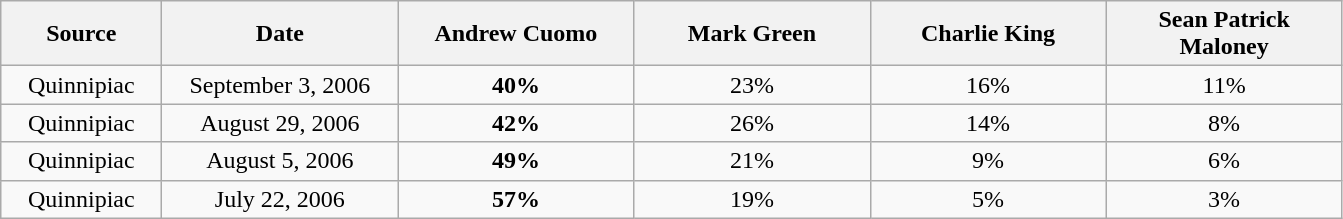<table class="wikitable">
<tr>
<th width=100px>Source</th>
<th width=150px>Date</th>
<th width=150px>Andrew Cuomo</th>
<th width=150px>Mark Green</th>
<th width=150px>Charlie King</th>
<th width=150px>Sean Patrick Maloney</th>
</tr>
<tr align="center">
<td>Quinnipiac</td>
<td>September 3, 2006</td>
<td><strong>40%</strong></td>
<td>23%</td>
<td>16%</td>
<td>11%</td>
</tr>
<tr align="center">
<td>Quinnipiac</td>
<td>August 29, 2006</td>
<td><strong>42%</strong></td>
<td>26%</td>
<td>14%</td>
<td>8%</td>
</tr>
<tr align="center">
<td>Quinnipiac</td>
<td>August 5, 2006</td>
<td><strong>49%</strong></td>
<td>21%</td>
<td>9%</td>
<td>6%</td>
</tr>
<tr align="center">
<td>Quinnipiac</td>
<td>July 22, 2006</td>
<td><strong>57%</strong></td>
<td>19%</td>
<td>5%</td>
<td>3%</td>
</tr>
</table>
